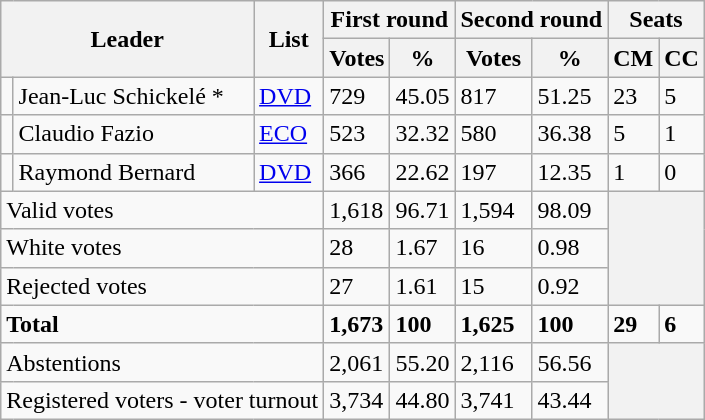<table class="wikitable">
<tr>
<th colspan="2" rowspan="2">Leader</th>
<th rowspan="2">List</th>
<th colspan="2">First round</th>
<th colspan="2">Second round</th>
<th colspan="2">Seats</th>
</tr>
<tr>
<th>Votes</th>
<th>%</th>
<th>Votes</th>
<th>%</th>
<th>CM</th>
<th>CC</th>
</tr>
<tr>
<td bgcolor=></td>
<td>Jean-Luc Schickelé *</td>
<td><a href='#'>DVD</a></td>
<td>729</td>
<td>45.05</td>
<td>817</td>
<td>51.25</td>
<td>23</td>
<td>5</td>
</tr>
<tr>
<td bgcolor=></td>
<td>Claudio Fazio</td>
<td><a href='#'>ECO</a></td>
<td>523</td>
<td>32.32</td>
<td>580</td>
<td>36.38</td>
<td>5</td>
<td>1</td>
</tr>
<tr>
<td bgcolor=></td>
<td>Raymond Bernard</td>
<td><a href='#'>DVD</a></td>
<td>366</td>
<td>22.62</td>
<td>197</td>
<td>12.35</td>
<td>1</td>
<td>0</td>
</tr>
<tr>
<td colspan="3">Valid votes</td>
<td>1,618</td>
<td>96.71</td>
<td>1,594</td>
<td>98.09</td>
<th colspan="2" rowspan="3"></th>
</tr>
<tr>
<td colspan="3">White votes</td>
<td>28</td>
<td>1.67</td>
<td>16</td>
<td>0.98</td>
</tr>
<tr>
<td colspan="3">Rejected votes</td>
<td>27</td>
<td>1.61</td>
<td>15</td>
<td>0.92</td>
</tr>
<tr>
<td colspan="3"><strong>Total</strong></td>
<td><strong>1,673</strong></td>
<td><strong>100</strong></td>
<td><strong>1,625</strong></td>
<td><strong>100</strong></td>
<td><strong>29</strong></td>
<td><strong>6</strong></td>
</tr>
<tr>
<td colspan="3">Abstentions</td>
<td>2,061</td>
<td>55.20</td>
<td>2,116</td>
<td>56.56</td>
<th colspan="2" rowspan="2"></th>
</tr>
<tr>
<td colspan="3">Registered voters - voter turnout</td>
<td>3,734</td>
<td>44.80</td>
<td>3,741</td>
<td>43.44</td>
</tr>
</table>
